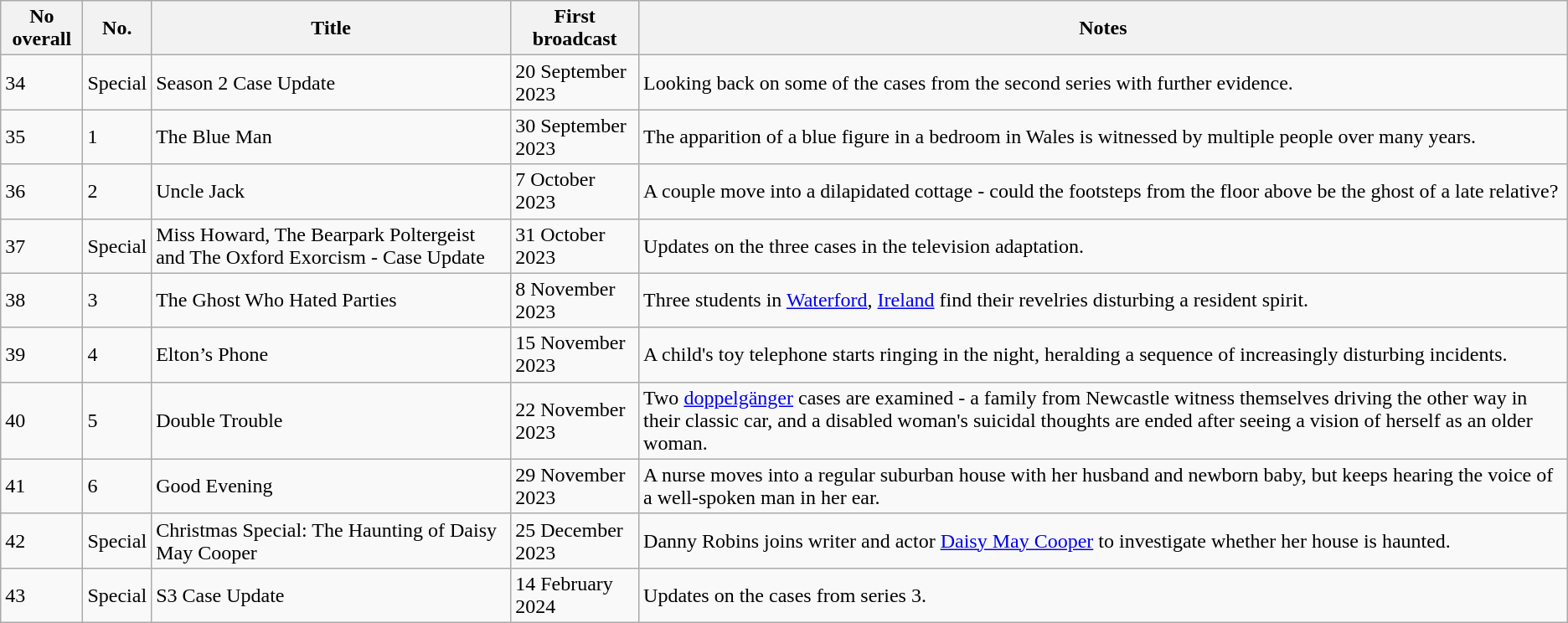<table class="wikitable sortable">
<tr>
<th><strong>No overall</strong></th>
<th><strong>No.</strong></th>
<th><strong>Title</strong></th>
<th><strong>First broadcast</strong></th>
<th><strong>Notes</strong></th>
</tr>
<tr>
<td>34</td>
<td>Special</td>
<td>Season 2 Case Update</td>
<td>20 September 2023</td>
<td>Looking back on some of the cases from the second series with further evidence.</td>
</tr>
<tr>
<td>35</td>
<td>1</td>
<td>The Blue Man</td>
<td>30 September 2023</td>
<td>The apparition of a blue figure in a bedroom in Wales is witnessed by multiple people over many years.</td>
</tr>
<tr>
<td>36</td>
<td>2</td>
<td>Uncle Jack</td>
<td>7 October 2023</td>
<td>A couple move into a dilapidated cottage - could the footsteps from the floor above be the ghost of a late relative?</td>
</tr>
<tr>
<td>37</td>
<td>Special</td>
<td>Miss Howard, The Bearpark Poltergeist and The Oxford Exorcism - Case Update</td>
<td>31 October 2023</td>
<td>Updates on the three cases in the television adaptation.</td>
</tr>
<tr>
<td>38</td>
<td>3</td>
<td>The Ghost Who Hated Parties</td>
<td>8 November 2023</td>
<td>Three students in <a href='#'>Waterford</a>, <a href='#'>Ireland</a> find their revelries disturbing a resident spirit.</td>
</tr>
<tr>
<td>39</td>
<td>4</td>
<td>Elton’s Phone</td>
<td>15 November 2023</td>
<td>A child's toy telephone starts ringing in the night, heralding a sequence of increasingly disturbing incidents.</td>
</tr>
<tr>
<td>40</td>
<td>5</td>
<td>Double Trouble</td>
<td>22 November 2023</td>
<td>Two <a href='#'>doppelgänger</a> cases are examined - a family from Newcastle witness themselves driving the other way in their classic car, and a disabled woman's suicidal thoughts are ended after seeing a vision of herself as an older woman.</td>
</tr>
<tr>
<td>41</td>
<td>6</td>
<td>Good Evening</td>
<td>29 November 2023</td>
<td>A nurse moves into a regular suburban house with her husband and newborn baby, but keeps hearing the voice of a well-spoken man in her ear.</td>
</tr>
<tr>
<td>42</td>
<td>Special</td>
<td>Christmas Special: The Haunting of Daisy May Cooper</td>
<td>25 December 2023</td>
<td>Danny Robins joins writer and actor <a href='#'>Daisy May Cooper</a> to investigate whether her house is haunted.</td>
</tr>
<tr>
<td>43</td>
<td>Special</td>
<td>S3 Case Update</td>
<td>14 February 2024</td>
<td>Updates on the cases from series 3.</td>
</tr>
</table>
